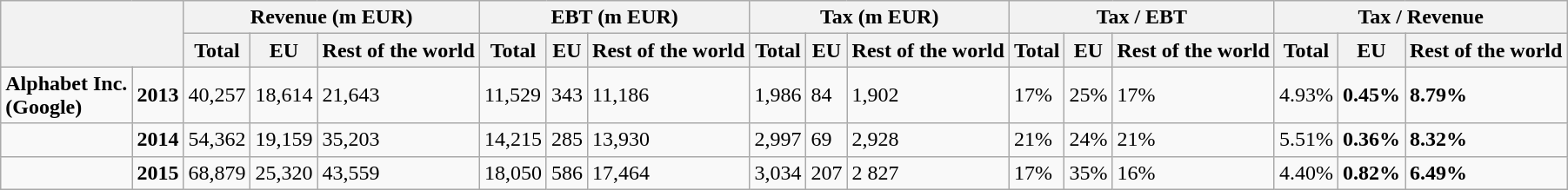<table class="wikitable">
<tr>
<th colspan="2" rowspan="2"></th>
<th colspan="3">Revenue (m EUR)</th>
<th colspan="3">EBT (m EUR)</th>
<th colspan="3">Tax (m EUR)</th>
<th colspan="3">Tax / EBT</th>
<th colspan="3">Tax / Revenue</th>
</tr>
<tr>
<th>Total</th>
<th>EU</th>
<th>Rest of the world</th>
<th>Total</th>
<th>EU</th>
<th>Rest of the world</th>
<th>Total</th>
<th>EU</th>
<th>Rest of the world</th>
<th>Total</th>
<th>EU</th>
<th>Rest of the world</th>
<th>Total</th>
<th>EU</th>
<th>Rest of the world</th>
</tr>
<tr>
<td><strong>Alphabet Inc.</strong><br><strong>(Google)</strong></td>
<td><strong>2013</strong></td>
<td>40,257</td>
<td>18,614</td>
<td>21,643</td>
<td>11,529</td>
<td>343</td>
<td>11,186</td>
<td>1,986</td>
<td>84</td>
<td>1,902</td>
<td>17%</td>
<td>25%</td>
<td>17%</td>
<td>4.93%</td>
<td><strong>0.45%</strong></td>
<td><strong>8.79%</strong></td>
</tr>
<tr>
<td></td>
<td><strong>2014</strong></td>
<td>54,362</td>
<td>19,159</td>
<td>35,203</td>
<td>14,215</td>
<td>285</td>
<td>13,930</td>
<td>2,997</td>
<td>69</td>
<td>2,928</td>
<td>21%</td>
<td>24%</td>
<td>21%</td>
<td>5.51%</td>
<td><strong>0.36%</strong></td>
<td><strong>8.32%</strong></td>
</tr>
<tr>
<td></td>
<td><strong>2015</strong></td>
<td>68,879</td>
<td>25,320</td>
<td>43,559</td>
<td>18,050</td>
<td>586</td>
<td>17,464</td>
<td>3,034</td>
<td>207</td>
<td>2 827</td>
<td>17%</td>
<td>35%</td>
<td>16%</td>
<td>4.40%</td>
<td><strong>0.82%</strong></td>
<td><strong>6.49%</strong></td>
</tr>
</table>
